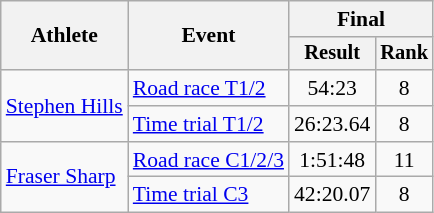<table class="wikitable" style="font-size:90%;text-align:center;">
<tr>
<th rowspan="2">Athlete</th>
<th rowspan="2">Event</th>
<th colspan="2">Final</th>
</tr>
<tr style="font-size:95%">
<th>Result</th>
<th>Rank</th>
</tr>
<tr>
<td style="text-align:left;" rowspan=2><a href='#'>Stephen Hills</a></td>
<td style="text-align:left;"><a href='#'>Road race T1/2</a></td>
<td>54:23</td>
<td>8</td>
</tr>
<tr>
<td style="text-align:left;"><a href='#'>Time trial T1/2</a></td>
<td>26:23.64</td>
<td>8</td>
</tr>
<tr>
<td style="text-align:left;" rowspan=2><a href='#'>Fraser Sharp</a></td>
<td style="text-align:left;"><a href='#'>Road race C1/2/3</a></td>
<td>1:51:48</td>
<td>11</td>
</tr>
<tr>
<td style="text-align:left;"><a href='#'>Time trial C3</a></td>
<td>42:20.07</td>
<td>8</td>
</tr>
</table>
